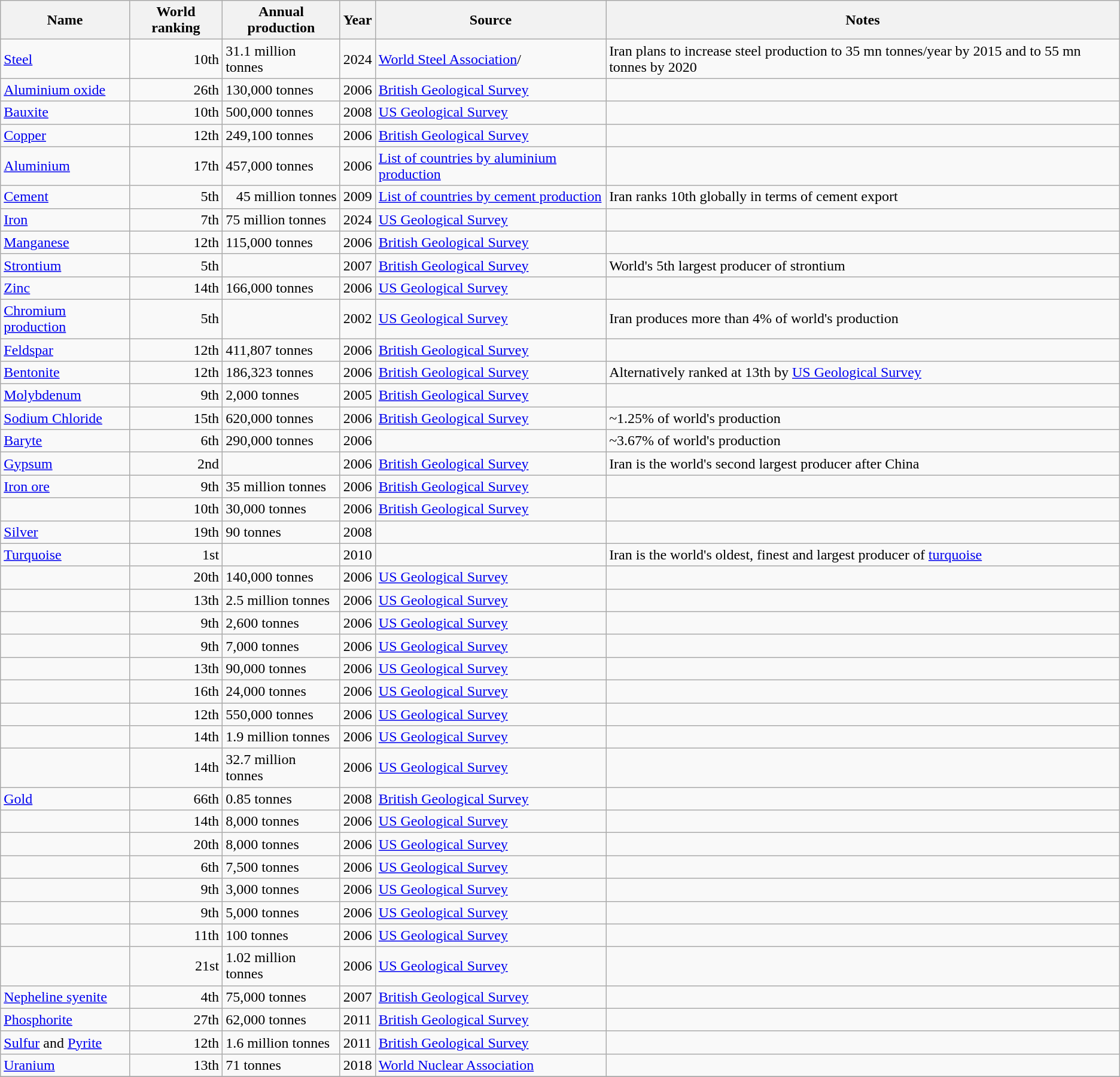<table class="wikitable" style="text-align:left">
<tr>
<th>Name</th>
<th>World ranking</th>
<th>Annual production</th>
<th>Year</th>
<th>Source</th>
<th>Notes</th>
</tr>
<tr>
<td><a href='#'>Steel</a></td>
<td align="right">10th</td>
<td>31.1 million tonnes</td>
<td>2024</td>
<td><a href='#'>World Steel Association</a>/</td>
<td>Iran plans to increase steel production to 35 mn tonnes/year by 2015 and to 55 mn tonnes by 2020</td>
</tr>
<tr>
<td><a href='#'>Aluminium oxide</a></td>
<td align="right">26th</td>
<td>130,000 tonnes</td>
<td>2006</td>
<td><a href='#'>British Geological Survey</a></td>
<td></td>
</tr>
<tr>
<td><a href='#'>Bauxite</a></td>
<td align="right">10th</td>
<td>500,000 tonnes</td>
<td>2008</td>
<td><a href='#'>US Geological Survey</a></td>
<td></td>
</tr>
<tr>
<td><a href='#'>Copper</a></td>
<td align="right">12th</td>
<td>249,100 tonnes</td>
<td>2006</td>
<td><a href='#'>British Geological Survey</a></td>
<td></td>
</tr>
<tr>
<td><a href='#'>Aluminium</a></td>
<td align="right">17th</td>
<td>457,000 tonnes</td>
<td>2006</td>
<td><a href='#'>List of countries by aluminium production</a></td>
<td></td>
</tr>
<tr>
<td><a href='#'>Cement</a></td>
<td align="right">5th</td>
<td align="right">45 million tonnes</td>
<td>2009</td>
<td><a href='#'>List of countries by cement production</a><br></td>
<td>Iran ranks 10th globally in terms of cement export</td>
</tr>
<tr>
<td><a href='#'>Iron</a></td>
<td align="right">7th</td>
<td>75 million tonnes</td>
<td>2024</td>
<td><a href='#'>US Geological Survey</a></td>
<td></td>
</tr>
<tr>
<td><a href='#'>Manganese</a></td>
<td align="right">12th</td>
<td>115,000 tonnes</td>
<td>2006</td>
<td><a href='#'>British Geological Survey</a></td>
<td></td>
</tr>
<tr>
<td><a href='#'>Strontium</a></td>
<td align="right">5th</td>
<td></td>
<td>2007</td>
<td><a href='#'>British Geological Survey</a></td>
<td>World's 5th largest producer of strontium</td>
</tr>
<tr>
<td><a href='#'>Zinc</a></td>
<td align="right">14th</td>
<td>166,000 tonnes</td>
<td>2006</td>
<td><a href='#'>US Geological Survey</a></td>
<td></td>
</tr>
<tr>
<td><a href='#'>Chromium production</a></td>
<td align="right">5th</td>
<td></td>
<td>2002</td>
<td><a href='#'>US Geological Survey</a></td>
<td>Iran produces more than 4% of world's production</td>
</tr>
<tr>
<td><a href='#'>Feldspar</a></td>
<td align="right">12th</td>
<td>411,807 tonnes</td>
<td>2006</td>
<td><a href='#'>British Geological Survey</a></td>
<td></td>
</tr>
<tr>
<td><a href='#'>Bentonite</a></td>
<td align="right">12th</td>
<td>186,323 tonnes</td>
<td>2006</td>
<td><a href='#'>British Geological Survey</a></td>
<td>Alternatively ranked at 13th by <a href='#'>US Geological Survey</a></td>
</tr>
<tr>
<td><a href='#'>Molybdenum</a></td>
<td align="right">9th</td>
<td>2,000 tonnes</td>
<td>2005</td>
<td><a href='#'>British Geological Survey</a></td>
<td></td>
</tr>
<tr>
<td><a href='#'>Sodium Chloride</a></td>
<td align="right">15th</td>
<td>620,000 tonnes</td>
<td>2006</td>
<td><a href='#'>British Geological Survey</a></td>
<td>~1.25% of world's production</td>
</tr>
<tr>
<td><a href='#'>Baryte</a></td>
<td align="right">6th</td>
<td>290,000 tonnes</td>
<td>2006</td>
<td></td>
<td>~3.67% of world's production</td>
</tr>
<tr>
<td><a href='#'>Gypsum</a></td>
<td align="right">2nd</td>
<td></td>
<td>2006</td>
<td><a href='#'>British Geological Survey</a></td>
<td>Iran is the world's second largest producer after China</td>
</tr>
<tr>
<td><a href='#'>Iron ore</a></td>
<td align="right">9th</td>
<td>35 million tonnes</td>
<td>2006</td>
<td><a href='#'>British Geological Survey</a></td>
<td></td>
</tr>
<tr>
<td></td>
<td align="right">10th</td>
<td>30,000 tonnes</td>
<td>2006</td>
<td><a href='#'>British Geological Survey</a></td>
<td></td>
</tr>
<tr>
<td><a href='#'>Silver</a></td>
<td align="right">19th</td>
<td>90 tonnes</td>
<td>2008</td>
<td></td>
<td></td>
</tr>
<tr>
<td><a href='#'>Turquoise</a></td>
<td align="right">1st</td>
<td></td>
<td>2010</td>
<td></td>
<td>Iran is the world's oldest, finest and largest producer of <a href='#'>turquoise</a></td>
</tr>
<tr>
<td></td>
<td align="right">20th</td>
<td>140,000 tonnes</td>
<td>2006</td>
<td><a href='#'>US Geological Survey</a></td>
<td></td>
</tr>
<tr>
<td></td>
<td align="right">13th</td>
<td>2.5 million tonnes</td>
<td>2006</td>
<td><a href='#'>US Geological Survey</a></td>
<td></td>
</tr>
<tr>
<td></td>
<td align="right">9th</td>
<td>2,600 tonnes</td>
<td>2006</td>
<td><a href='#'>US Geological Survey</a></td>
<td></td>
</tr>
<tr>
<td></td>
<td align="right">9th</td>
<td>7,000 tonnes</td>
<td>2006</td>
<td><a href='#'>US Geological Survey</a></td>
<td></td>
</tr>
<tr>
<td></td>
<td align="right">13th</td>
<td>90,000 tonnes</td>
<td>2006</td>
<td><a href='#'>US Geological Survey</a></td>
<td></td>
</tr>
<tr>
<td></td>
<td align="right">16th</td>
<td>24,000 tonnes</td>
<td>2006</td>
<td><a href='#'>US Geological Survey</a></td>
<td></td>
</tr>
<tr>
<td></td>
<td align="right">12th</td>
<td>550,000 tonnes</td>
<td>2006</td>
<td><a href='#'>US Geological Survey</a></td>
<td></td>
</tr>
<tr>
<td></td>
<td align="right">14th</td>
<td>1.9 million tonnes</td>
<td>2006</td>
<td><a href='#'>US Geological Survey</a></td>
<td></td>
</tr>
<tr>
<td></td>
<td align="right">14th</td>
<td>32.7 million tonnes</td>
<td>2006</td>
<td><a href='#'>US Geological Survey</a></td>
<td></td>
</tr>
<tr>
<td><a href='#'>Gold</a></td>
<td align="right">66th</td>
<td>0.85 tonnes</td>
<td>2008</td>
<td><a href='#'>British Geological Survey</a></td>
<td></td>
</tr>
<tr>
<td></td>
<td align="right">14th</td>
<td>8,000 tonnes</td>
<td>2006</td>
<td><a href='#'>US Geological Survey</a></td>
<td></td>
</tr>
<tr>
<td></td>
<td align="right">20th</td>
<td>8,000 tonnes</td>
<td>2006</td>
<td><a href='#'>US Geological Survey</a></td>
<td></td>
</tr>
<tr>
<td></td>
<td align="right">6th</td>
<td>7,500 tonnes</td>
<td>2006</td>
<td><a href='#'>US Geological Survey</a></td>
<td></td>
</tr>
<tr>
<td></td>
<td align="right">9th</td>
<td>3,000 tonnes</td>
<td>2006</td>
<td><a href='#'>US Geological Survey</a></td>
<td></td>
</tr>
<tr>
<td></td>
<td align="right">9th</td>
<td>5,000 tonnes</td>
<td>2006</td>
<td><a href='#'>US Geological Survey</a></td>
<td></td>
</tr>
<tr>
<td></td>
<td align="right">11th</td>
<td>100 tonnes</td>
<td>2006</td>
<td><a href='#'>US Geological Survey</a></td>
<td></td>
</tr>
<tr>
<td></td>
<td align="right">21st</td>
<td>1.02 million tonnes</td>
<td>2006</td>
<td><a href='#'>US Geological Survey</a></td>
<td></td>
</tr>
<tr>
<td><a href='#'>Nepheline syenite</a></td>
<td align="right">4th</td>
<td>75,000 tonnes</td>
<td>2007</td>
<td><a href='#'>British Geological Survey</a></td>
<td></td>
</tr>
<tr>
<td><a href='#'>Phosphorite</a></td>
<td align="right">27th</td>
<td>62,000 tonnes</td>
<td>2011</td>
<td><a href='#'>British Geological Survey</a></td>
<td></td>
</tr>
<tr>
<td><a href='#'>Sulfur</a> and <a href='#'>Pyrite</a></td>
<td align="right">12th</td>
<td>1.6 million tonnes</td>
<td>2011</td>
<td><a href='#'>British Geological Survey</a></td>
<td></td>
</tr>
<tr>
<td><a href='#'>Uranium</a></td>
<td align="right">13th</td>
<td>71 tonnes</td>
<td>2018</td>
<td><a href='#'>World Nuclear Association</a></td>
<td></td>
</tr>
<tr>
</tr>
</table>
